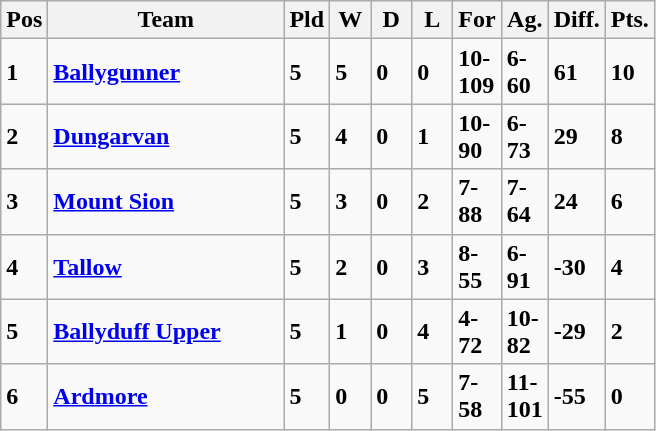<table class="wikitable" style="text-align: centre;">
<tr>
<th width=20>Pos</th>
<th width=150>Team</th>
<th width=20>Pld</th>
<th width=20>W</th>
<th width=20>D</th>
<th width=20>L</th>
<th width=20>For</th>
<th width=20>Ag.</th>
<th width=20>Diff.</th>
<th width=20>Pts.</th>
</tr>
<tr>
<td><strong>1</strong></td>
<td align=left><strong> <a href='#'>Ballygunner</a> </strong></td>
<td><strong>5</strong></td>
<td><strong>5</strong></td>
<td><strong>0</strong></td>
<td><strong>0</strong></td>
<td><strong>10-109</strong></td>
<td><strong>6-60</strong></td>
<td><strong>61</strong></td>
<td><strong>10</strong></td>
</tr>
<tr>
<td><strong>2</strong></td>
<td align=left><strong> <a href='#'>Dungarvan</a> </strong></td>
<td><strong>5</strong></td>
<td><strong>4</strong></td>
<td><strong>0</strong></td>
<td><strong>1</strong></td>
<td><strong>10-90</strong></td>
<td><strong>6-73</strong></td>
<td><strong>29</strong></td>
<td><strong>8</strong></td>
</tr>
<tr>
<td><strong>3</strong></td>
<td align=left><strong> <a href='#'>Mount Sion</a> </strong></td>
<td><strong>5</strong></td>
<td><strong>3</strong></td>
<td><strong>0</strong></td>
<td><strong>2</strong></td>
<td><strong>7-88</strong></td>
<td><strong>7-64</strong></td>
<td><strong>24</strong></td>
<td><strong>6</strong></td>
</tr>
<tr>
<td><strong>4</strong></td>
<td align=left><strong> <a href='#'>Tallow</a> </strong></td>
<td><strong>5</strong></td>
<td><strong>2</strong></td>
<td><strong>0</strong></td>
<td><strong>3</strong></td>
<td><strong>8-55</strong></td>
<td><strong>6-91</strong></td>
<td><strong>-30</strong></td>
<td><strong>4</strong></td>
</tr>
<tr style>
<td><strong>5</strong></td>
<td align=left><strong> <a href='#'>Ballyduff Upper</a> </strong></td>
<td><strong>5</strong></td>
<td><strong>1</strong></td>
<td><strong>0</strong></td>
<td><strong>4</strong></td>
<td><strong>4-72</strong></td>
<td><strong>10-82</strong></td>
<td><strong>-29</strong></td>
<td><strong>2</strong></td>
</tr>
<tr>
<td><strong>6</strong></td>
<td align=left><strong> <a href='#'>Ardmore</a> </strong></td>
<td><strong>5</strong></td>
<td><strong>0</strong></td>
<td><strong>0</strong></td>
<td><strong>5</strong></td>
<td><strong>7-58</strong></td>
<td><strong>11-101</strong></td>
<td><strong>-55</strong></td>
<td><strong>0</strong></td>
</tr>
</table>
